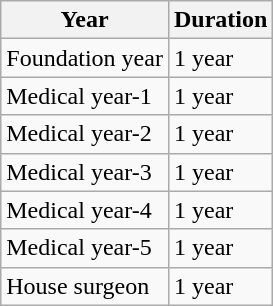<table class="wikitable">
<tr>
<th>Year</th>
<th>Duration</th>
</tr>
<tr>
<td>Foundation year</td>
<td>1 year</td>
</tr>
<tr>
<td>Medical year-1</td>
<td>1 year</td>
</tr>
<tr>
<td>Medical year-2</td>
<td>1 year</td>
</tr>
<tr>
<td>Medical year-3</td>
<td>1 year</td>
</tr>
<tr>
<td>Medical year-4</td>
<td>1 year</td>
</tr>
<tr>
<td>Medical year-5</td>
<td>1 year</td>
</tr>
<tr>
<td>House surgeon</td>
<td>1 year</td>
</tr>
</table>
